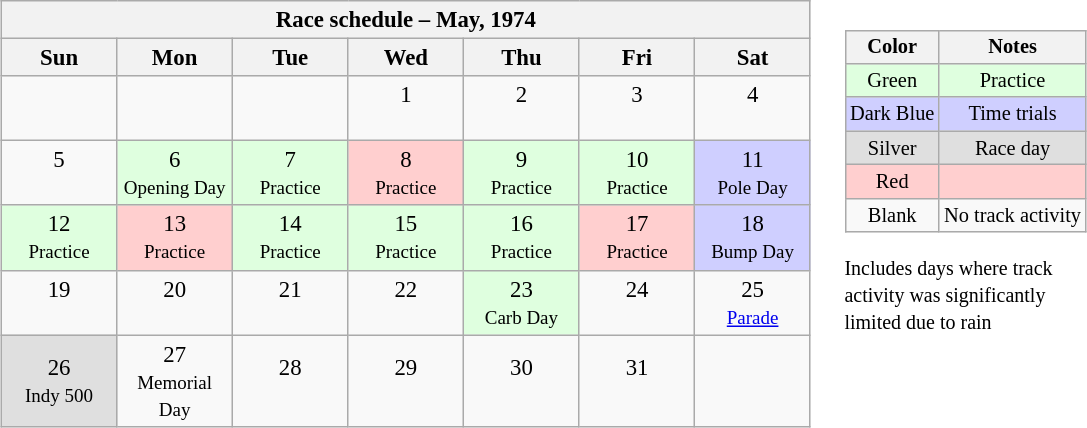<table>
<tr>
<td><br><table class="wikitable" style="text-align:center; font-size:95%">
<tr valign="top">
<th colspan=7>Race schedule – May, 1974</th>
</tr>
<tr>
<th scope="col" width="70">Sun</th>
<th scope="col" width="70">Mon</th>
<th scope="col" width="70">Tue</th>
<th scope="col" width="70">Wed</th>
<th scope="col" width="70">Thu</th>
<th scope="col" width="70">Fri</th>
<th scope="col" width="70">Sat</th>
</tr>
<tr>
<td><br> </td>
<td><br> </td>
<td><br> </td>
<td>1<br> </td>
<td>2<br> </td>
<td>3<br> </td>
<td>4<br> </td>
</tr>
<tr>
<td>5<br> </td>
<td style="background:#DFFFDF;">6<br><small>Opening Day</small></td>
<td style="background:#DFFFDF;">7<br><small>Practice</small></td>
<td style="background:#FFCFCF;">8<br><small>Practice</small></td>
<td style="background:#DFFFDF;">9<br><small>Practice</small></td>
<td style="background:#DFFFDF;">10<br><small>Practice</small></td>
<td style="background:#CFCFFF;">11<br><small>Pole Day</small></td>
</tr>
<tr>
<td style="background:#DFFFDF;">12<br><small>Practice</small></td>
<td style="background:#FFCFCF;">13<br><small>Practice</small></td>
<td style="background:#DFFFDF;">14<br><small>Practice</small></td>
<td style="background:#DFFFDF;">15<br><small>Practice</small></td>
<td style="background:#DFFFDF;">16<br><small>Practice</small></td>
<td style="background:#FFCFCF;">17<br><small>Practice</small></td>
<td style="background:#CFCFFF;">18<br><small>Bump Day</small></td>
</tr>
<tr>
<td>19<br> </td>
<td>20<br> </td>
<td>21<br> </td>
<td>22<br> </td>
<td style="background:#DFFFDF;">23<br><small>Carb Day</small></td>
<td>24<br> </td>
<td>25<br><small><a href='#'>Parade</a></small></td>
</tr>
<tr>
<td style="background:#DFDFDF;">26<br><small>Indy 500</small></td>
<td>27<br><small>Memorial Day</small></td>
<td>28<br> </td>
<td>29<br> </td>
<td>30<br> </td>
<td>31<br> </td>
<td><br> </td>
</tr>
</table>
</td>
<td valign="top"><br><table>
<tr>
<td><br><table style="margin-right:0; font-size:85%; text-align:center;" class="wikitable">
<tr>
<th>Color</th>
<th>Notes</th>
</tr>
<tr style="background:#DFFFDF;">
<td>Green</td>
<td>Practice</td>
</tr>
<tr style="background:#CFCFFF;">
<td>Dark Blue</td>
<td>Time trials</td>
</tr>
<tr style="background:#DFDFDF;">
<td>Silver</td>
<td>Race day</td>
</tr>
<tr style="background:#FFCFCF;">
<td>Red</td>
<td></td>
</tr>
<tr>
<td>Blank</td>
<td>No track activity</td>
</tr>
</table>
 <small>Includes days where track<br>activity was significantly<br>limited due to rain</small></td>
</tr>
</table>
</td>
</tr>
</table>
